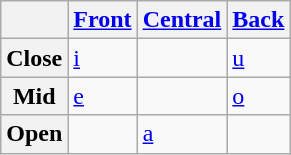<table class="wikitable">
<tr>
<th></th>
<th><a href='#'>Front</a></th>
<th><a href='#'>Central</a></th>
<th><a href='#'>Back</a></th>
</tr>
<tr>
<th>Close</th>
<td><a href='#'>i</a></td>
<td></td>
<td><a href='#'>u</a></td>
</tr>
<tr>
<th>Mid</th>
<td><a href='#'>e</a></td>
<td></td>
<td><a href='#'>o</a></td>
</tr>
<tr>
<th>Open</th>
<td></td>
<td><a href='#'>a</a></td>
<td></td>
</tr>
</table>
